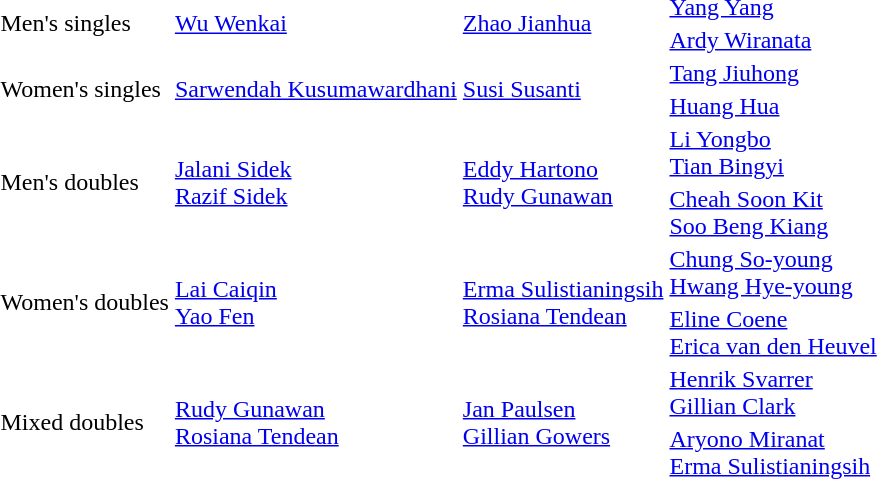<table>
<tr>
<td rowspan=2>Men's singles</td>
<td rowspan=2> <a href='#'>Wu Wenkai</a></td>
<td rowspan=2> <a href='#'>Zhao Jianhua</a></td>
<td> <a href='#'>Yang Yang</a></td>
</tr>
<tr>
<td> <a href='#'>Ardy Wiranata</a></td>
</tr>
<tr>
<td rowspan=2>Women's singles</td>
<td rowspan=2> <a href='#'>Sarwendah Kusumawardhani</a></td>
<td rowspan=2> <a href='#'>Susi Susanti</a></td>
<td> <a href='#'>Tang Jiuhong</a></td>
</tr>
<tr>
<td> <a href='#'>Huang Hua</a></td>
</tr>
<tr>
<td rowspan=2>Men's doubles</td>
<td rowspan=2> <a href='#'>Jalani Sidek</a><br> <a href='#'>Razif Sidek</a></td>
<td rowspan=2> <a href='#'>Eddy Hartono</a><br> <a href='#'>Rudy Gunawan</a></td>
<td> <a href='#'>Li Yongbo</a><br> <a href='#'>Tian Bingyi</a></td>
</tr>
<tr>
<td> <a href='#'>Cheah Soon Kit</a><br> <a href='#'>Soo Beng Kiang</a></td>
</tr>
<tr>
<td rowspan=2>Women's doubles</td>
<td rowspan=2> <a href='#'>Lai Caiqin</a><br> <a href='#'>Yao Fen</a></td>
<td rowspan=2> <a href='#'>Erma Sulistianingsih</a><br> <a href='#'>Rosiana Tendean</a></td>
<td> <a href='#'>Chung So-young</a><br> <a href='#'>Hwang Hye-young</a></td>
</tr>
<tr>
<td> <a href='#'>Eline Coene</a><br> <a href='#'>Erica van den Heuvel</a></td>
</tr>
<tr>
<td rowspan=2>Mixed doubles</td>
<td rowspan=2> <a href='#'>Rudy Gunawan</a><br>  <a href='#'>Rosiana Tendean</a></td>
<td rowspan=2> <a href='#'>Jan Paulsen</a><br> <a href='#'>Gillian Gowers</a></td>
<td> <a href='#'>Henrik Svarrer</a><br> <a href='#'>Gillian Clark</a></td>
</tr>
<tr>
<td rowspan=2> <a href='#'>Aryono Miranat</a><br> <a href='#'>Erma Sulistianingsih</a></td>
</tr>
</table>
